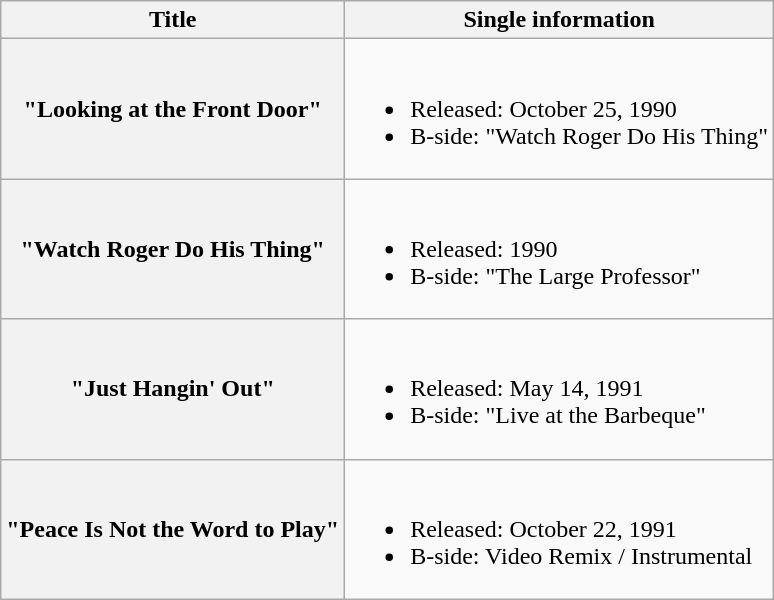<table class="wikitable plainrowheaders">
<tr>
<th>Title</th>
<th>Single information</th>
</tr>
<tr>
<th scope="row">"Looking at the Front Door"</th>
<td><br><ul><li>Released: October 25, 1990</li><li>B-side: "Watch Roger Do His Thing"</li></ul></td>
</tr>
<tr>
<th scope="row">"Watch Roger Do His Thing"</th>
<td><br><ul><li>Released: 1990</li><li>B-side: "The Large Professor"</li></ul></td>
</tr>
<tr>
<th scope="row">"Just Hangin' Out"</th>
<td><br><ul><li>Released: May 14, 1991</li><li>B-side: "Live at the Barbeque"</li></ul></td>
</tr>
<tr>
<th scope="row">"Peace Is Not the Word to Play"</th>
<td><br><ul><li>Released: October 22, 1991</li><li>B-side: Video Remix / Instrumental</li></ul></td>
</tr>
</table>
